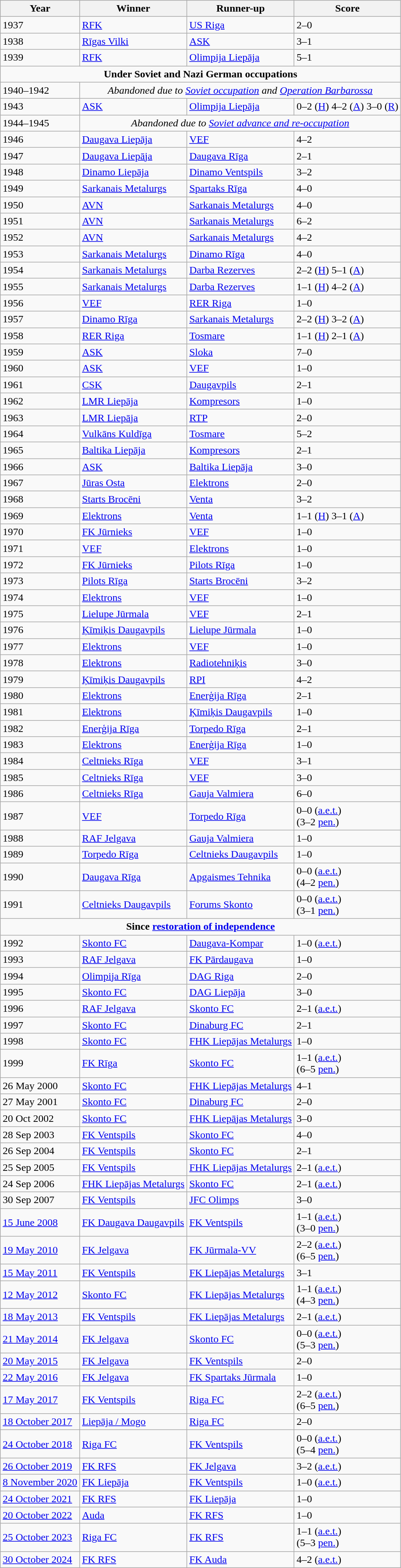<table class="sortable wikitable">
<tr>
<th>Year</th>
<th>Winner</th>
<th>Runner-up</th>
<th>Score</th>
</tr>
<tr>
<td>1937</td>
<td><a href='#'>RFK</a></td>
<td><a href='#'>US Riga</a></td>
<td>2–0</td>
</tr>
<tr>
<td>1938</td>
<td><a href='#'>Rīgas Vilki</a></td>
<td><a href='#'>ASK</a></td>
<td>3–1</td>
</tr>
<tr>
<td>1939</td>
<td><a href='#'>RFK</a></td>
<td><a href='#'>Olimpija Liepāja</a></td>
<td>5–1</td>
</tr>
<tr>
<td colspan=4 align=center><strong>Under Soviet and Nazi German occupations</strong></td>
</tr>
<tr>
<td>1940–1942</td>
<td colspan=3 align=center><em>Abandoned due to <a href='#'>Soviet occupation</a> and <a href='#'>Operation Barbarossa</a></em></td>
</tr>
<tr>
<td>1943</td>
<td><a href='#'>ASK</a></td>
<td><a href='#'>Olimpija Liepāja</a></td>
<td>0–2 (<a href='#'>H</a>) 4–2 (<a href='#'>A</a>) 3–0 (<a href='#'>R</a>)</td>
</tr>
<tr>
<td>1944–1945</td>
<td colspan=3 align=center><em>Abandoned due to <a href='#'>Soviet advance and re-occupation</a></em></td>
</tr>
<tr>
<td>1946</td>
<td><a href='#'>Daugava Liepāja</a></td>
<td><a href='#'>VEF</a></td>
<td>4–2</td>
</tr>
<tr>
<td>1947</td>
<td><a href='#'>Daugava Liepāja</a></td>
<td><a href='#'>Daugava Rīga</a></td>
<td>2–1</td>
</tr>
<tr>
<td>1948</td>
<td><a href='#'>Dinamo Liepāja</a></td>
<td><a href='#'>Dinamo Ventspils</a></td>
<td>3–2</td>
</tr>
<tr>
<td>1949</td>
<td><a href='#'>Sarkanais Metalurgs</a></td>
<td><a href='#'>Spartaks Rīga</a></td>
<td>4–0</td>
</tr>
<tr>
<td>1950</td>
<td><a href='#'>AVN</a></td>
<td><a href='#'>Sarkanais Metalurgs</a></td>
<td>4–0</td>
</tr>
<tr>
<td>1951</td>
<td><a href='#'>AVN</a></td>
<td><a href='#'>Sarkanais Metalurgs</a></td>
<td>6–2</td>
</tr>
<tr>
<td>1952</td>
<td><a href='#'>AVN</a></td>
<td><a href='#'>Sarkanais Metalurgs</a></td>
<td>4–2</td>
</tr>
<tr>
<td>1953</td>
<td><a href='#'>Sarkanais Metalurgs</a></td>
<td><a href='#'>Dinamo Rīga</a></td>
<td>4–0</td>
</tr>
<tr>
<td>1954</td>
<td><a href='#'>Sarkanais Metalurgs</a></td>
<td><a href='#'>Darba Rezerves</a></td>
<td>2–2 (<a href='#'>H</a>) 5–1 (<a href='#'>A</a>)</td>
</tr>
<tr>
<td>1955</td>
<td><a href='#'>Sarkanais Metalurgs</a></td>
<td><a href='#'>Darba Rezerves</a></td>
<td>1–1 (<a href='#'>H</a>) 4–2 (<a href='#'>A</a>)</td>
</tr>
<tr>
<td>1956</td>
<td><a href='#'>VEF</a></td>
<td><a href='#'>RER Riga</a></td>
<td>1–0</td>
</tr>
<tr>
<td>1957</td>
<td><a href='#'>Dinamo Rīga</a></td>
<td><a href='#'>Sarkanais Metalurgs</a></td>
<td>2–2 (<a href='#'>H</a>) 3–2 (<a href='#'>A</a>)</td>
</tr>
<tr>
<td>1958</td>
<td><a href='#'>RER Riga</a></td>
<td><a href='#'>Tosmare</a></td>
<td>1–1 (<a href='#'>H</a>) 2–1 (<a href='#'>A</a>)</td>
</tr>
<tr>
<td>1959</td>
<td><a href='#'>ASK</a></td>
<td><a href='#'>Sloka</a></td>
<td>7–0</td>
</tr>
<tr>
<td>1960</td>
<td><a href='#'>ASK</a></td>
<td><a href='#'>VEF</a></td>
<td>1–0</td>
</tr>
<tr>
<td>1961</td>
<td><a href='#'>CSK</a></td>
<td><a href='#'>Daugavpils</a></td>
<td>2–1</td>
</tr>
<tr>
<td>1962</td>
<td><a href='#'>LMR Liepāja</a></td>
<td><a href='#'>Kompresors</a></td>
<td>1–0</td>
</tr>
<tr>
<td>1963</td>
<td><a href='#'>LMR Liepāja</a></td>
<td><a href='#'>RTP</a></td>
<td>2–0</td>
</tr>
<tr>
<td>1964</td>
<td><a href='#'>Vulkāns Kuldīga</a></td>
<td><a href='#'>Tosmare</a></td>
<td>5–2</td>
</tr>
<tr>
<td>1965</td>
<td><a href='#'>Baltika Liepāja</a></td>
<td><a href='#'>Kompresors</a></td>
<td>2–1</td>
</tr>
<tr>
<td>1966</td>
<td><a href='#'>ASK</a></td>
<td><a href='#'>Baltika Liepāja</a></td>
<td>3–0</td>
</tr>
<tr>
<td>1967</td>
<td><a href='#'>Jūras Osta</a></td>
<td><a href='#'>Elektrons</a></td>
<td>2–0</td>
</tr>
<tr>
<td>1968</td>
<td><a href='#'>Starts Brocēni</a></td>
<td><a href='#'>Venta</a></td>
<td>3–2</td>
</tr>
<tr>
<td>1969</td>
<td><a href='#'>Elektrons</a></td>
<td><a href='#'>Venta</a></td>
<td>1–1 (<a href='#'>H</a>) 3–1 (<a href='#'>A</a>)</td>
</tr>
<tr>
<td>1970</td>
<td><a href='#'>FK Jūrnieks</a></td>
<td><a href='#'>VEF</a></td>
<td>1–0</td>
</tr>
<tr>
<td>1971</td>
<td><a href='#'>VEF</a></td>
<td><a href='#'>Elektrons</a></td>
<td>1–0</td>
</tr>
<tr>
<td>1972</td>
<td><a href='#'>FK Jūrnieks</a></td>
<td><a href='#'>Pilots Rīga</a></td>
<td>1–0</td>
</tr>
<tr>
<td>1973</td>
<td><a href='#'>Pilots Rīga</a></td>
<td><a href='#'>Starts Brocēni</a></td>
<td>3–2</td>
</tr>
<tr>
<td>1974</td>
<td><a href='#'>Elektrons</a></td>
<td><a href='#'>VEF</a></td>
<td>1–0</td>
</tr>
<tr>
<td>1975</td>
<td><a href='#'>Lielupe Jūrmala</a></td>
<td><a href='#'>VEF</a></td>
<td>2–1</td>
</tr>
<tr>
<td>1976</td>
<td><a href='#'>Ķīmiķis Daugavpils</a></td>
<td><a href='#'>Lielupe Jūrmala</a></td>
<td>1–0</td>
</tr>
<tr>
<td>1977</td>
<td><a href='#'>Elektrons</a></td>
<td><a href='#'>VEF</a></td>
<td>1–0</td>
</tr>
<tr>
<td>1978</td>
<td><a href='#'>Elektrons</a></td>
<td><a href='#'>Radiotehniķis</a></td>
<td>3–0</td>
</tr>
<tr>
<td>1979</td>
<td><a href='#'>Ķīmiķis Daugavpils</a></td>
<td><a href='#'>RPI</a></td>
<td>4–2</td>
</tr>
<tr>
<td>1980</td>
<td><a href='#'>Elektrons</a></td>
<td><a href='#'>Enerģija Rīga</a></td>
<td>2–1</td>
</tr>
<tr>
<td>1981</td>
<td><a href='#'>Elektrons</a></td>
<td><a href='#'>Ķīmiķis Daugavpils</a></td>
<td>1–0</td>
</tr>
<tr>
<td>1982</td>
<td><a href='#'>Enerģija Rīga</a></td>
<td><a href='#'>Torpedo Rīga</a></td>
<td>2–1</td>
</tr>
<tr>
<td>1983</td>
<td><a href='#'>Elektrons</a></td>
<td><a href='#'>Enerģija Rīga</a></td>
<td>1–0</td>
</tr>
<tr>
<td>1984</td>
<td><a href='#'>Celtnieks Rīga</a></td>
<td><a href='#'>VEF</a></td>
<td>3–1</td>
</tr>
<tr>
<td>1985</td>
<td><a href='#'>Celtnieks Rīga</a></td>
<td><a href='#'>VEF</a></td>
<td>3–0</td>
</tr>
<tr>
<td>1986</td>
<td><a href='#'>Celtnieks Rīga</a></td>
<td><a href='#'>Gauja Valmiera</a></td>
<td>6–0</td>
</tr>
<tr>
<td>1987</td>
<td><a href='#'>VEF</a></td>
<td><a href='#'>Torpedo Rīga</a></td>
<td>0–0 (<a href='#'>a.e.t.</a>)<br>(3–2 <a href='#'>pen.</a>)</td>
</tr>
<tr>
<td>1988</td>
<td><a href='#'>RAF Jelgava</a></td>
<td><a href='#'>Gauja Valmiera</a></td>
<td>1–0</td>
</tr>
<tr>
<td>1989</td>
<td><a href='#'>Torpedo Rīga</a></td>
<td><a href='#'>Celtnieks Daugavpils</a></td>
<td>1–0</td>
</tr>
<tr>
<td>1990</td>
<td><a href='#'>Daugava Rīga</a></td>
<td><a href='#'>Apgaismes Tehnika</a></td>
<td>0–0 (<a href='#'>a.e.t.</a>)<br>(4–2 <a href='#'>pen.</a>)</td>
</tr>
<tr>
<td>1991</td>
<td><a href='#'>Celtnieks Daugavpils</a></td>
<td><a href='#'>Forums Skonto</a></td>
<td>0–0 (<a href='#'>a.e.t.</a>)<br>(3–1 <a href='#'>pen.</a>)</td>
</tr>
<tr>
<td colspan=4 align=center><strong>Since <a href='#'>restoration of independence</a></strong></td>
</tr>
<tr>
<td>1992</td>
<td><a href='#'>Skonto FC</a></td>
<td><a href='#'>Daugava-Kompar</a></td>
<td>1–0 (<a href='#'>a.e.t.</a>)</td>
</tr>
<tr>
<td>1993</td>
<td><a href='#'>RAF Jelgava</a></td>
<td><a href='#'>FK Pārdaugava</a></td>
<td>1–0</td>
</tr>
<tr>
<td>1994</td>
<td><a href='#'>Olimpija Rīga</a></td>
<td><a href='#'>DAG Riga</a></td>
<td>2–0</td>
</tr>
<tr>
<td>1995</td>
<td><a href='#'>Skonto FC</a></td>
<td><a href='#'>DAG Liepāja</a></td>
<td>3–0</td>
</tr>
<tr>
<td>1996</td>
<td><a href='#'>RAF Jelgava</a></td>
<td><a href='#'>Skonto FC</a></td>
<td>2–1 (<a href='#'>a.e.t.</a>)</td>
</tr>
<tr>
<td>1997</td>
<td><a href='#'>Skonto FC</a></td>
<td><a href='#'>Dinaburg FC</a></td>
<td>2–1</td>
</tr>
<tr>
<td>1998</td>
<td><a href='#'>Skonto FC</a></td>
<td><a href='#'>FHK Liepājas Metalurgs</a></td>
<td>1–0</td>
</tr>
<tr>
<td>1999</td>
<td><a href='#'>FK Rīga</a></td>
<td><a href='#'>Skonto FC</a></td>
<td>1–1 (<a href='#'>a.e.t.</a>)<br>(6–5 <a href='#'>pen.</a>)</td>
</tr>
<tr>
<td>26 May 2000</td>
<td><a href='#'>Skonto FC</a></td>
<td><a href='#'>FHK Liepājas Metalurgs</a></td>
<td>4–1</td>
</tr>
<tr>
<td>27 May 2001</td>
<td><a href='#'>Skonto FC</a></td>
<td><a href='#'>Dinaburg FC</a></td>
<td>2–0</td>
</tr>
<tr>
<td>20 Oct 2002</td>
<td><a href='#'>Skonto FC</a></td>
<td><a href='#'>FHK Liepājas Metalurgs</a></td>
<td>3–0</td>
</tr>
<tr>
<td>28 Sep 2003</td>
<td><a href='#'>FK Ventspils</a></td>
<td><a href='#'>Skonto FC</a></td>
<td>4–0</td>
</tr>
<tr>
<td>26 Sep 2004</td>
<td><a href='#'>FK Ventspils</a></td>
<td><a href='#'>Skonto FC</a></td>
<td>2–1</td>
</tr>
<tr>
<td>25 Sep 2005</td>
<td><a href='#'>FK Ventspils</a></td>
<td><a href='#'>FHK Liepājas Metalurgs</a></td>
<td>2–1 (<a href='#'>a.e.t.</a>)</td>
</tr>
<tr>
<td>24 Sep 2006</td>
<td><a href='#'>FHK Liepājas Metalurgs</a></td>
<td><a href='#'>Skonto FC</a></td>
<td>2–1 (<a href='#'>a.e.t.</a>)</td>
</tr>
<tr>
<td>30 Sep 2007</td>
<td><a href='#'>FK Ventspils</a></td>
<td><a href='#'>JFC Olimps</a></td>
<td>3–0</td>
</tr>
<tr>
<td><a href='#'>15 June 2008</a></td>
<td><a href='#'>FK Daugava Daugavpils</a></td>
<td><a href='#'>FK Ventspils</a></td>
<td>1–1 (<a href='#'>a.e.t.</a>)<br>(3–0 <a href='#'>pen.</a>)</td>
</tr>
<tr>
<td><a href='#'>19 May 2010</a></td>
<td><a href='#'>FK Jelgava</a></td>
<td><a href='#'>FK Jūrmala-VV</a></td>
<td>2–2 (<a href='#'>a.e.t.</a>)<br>(6–5 <a href='#'>pen.</a>)</td>
</tr>
<tr>
<td><a href='#'>15 May 2011</a></td>
<td><a href='#'>FK Ventspils</a></td>
<td><a href='#'>FK Liepājas Metalurgs</a></td>
<td>3–1</td>
</tr>
<tr>
<td><a href='#'>12 May 2012</a></td>
<td><a href='#'>Skonto FC</a></td>
<td><a href='#'>FK Liepājas Metalurgs</a></td>
<td>1–1 (<a href='#'>a.e.t.</a>)<br>(4–3 <a href='#'>pen.</a>)</td>
</tr>
<tr>
<td><a href='#'>18 May 2013</a></td>
<td><a href='#'>FK Ventspils</a></td>
<td><a href='#'>FK Liepājas Metalurgs</a></td>
<td>2–1 (<a href='#'>a.e.t.</a>)</td>
</tr>
<tr>
<td><a href='#'>21 May 2014</a></td>
<td><a href='#'>FK Jelgava</a></td>
<td><a href='#'>Skonto FC</a></td>
<td>0–0 (<a href='#'>a.e.t.</a>)<br>(5–3 <a href='#'>pen.</a>)</td>
</tr>
<tr>
<td><a href='#'>20 May 2015</a></td>
<td><a href='#'>FK Jelgava</a></td>
<td><a href='#'>FK Ventspils</a></td>
<td>2–0</td>
</tr>
<tr>
<td><a href='#'>22 May 2016</a></td>
<td><a href='#'>FK Jelgava</a></td>
<td><a href='#'>FK Spartaks Jūrmala</a></td>
<td>1–0</td>
</tr>
<tr>
<td><a href='#'>17 May 2017</a></td>
<td><a href='#'>FK Ventspils</a></td>
<td><a href='#'>Riga FC</a></td>
<td>2–2 (<a href='#'>a.e.t.</a>)<br>(6–5 <a href='#'>pen.</a>)</td>
</tr>
<tr>
<td><a href='#'>18 October 2017</a></td>
<td><a href='#'>Liepāja / Mogo</a></td>
<td><a href='#'>Riga FC</a></td>
<td>2–0</td>
</tr>
<tr>
<td><a href='#'>24 October 2018</a></td>
<td><a href='#'>Riga FC</a></td>
<td><a href='#'>FK Ventspils</a></td>
<td>0–0 (<a href='#'>a.e.t.</a>)<br>(5–4 <a href='#'>pen.</a>)</td>
</tr>
<tr>
<td><a href='#'>26 October 2019</a></td>
<td><a href='#'>FK RFS</a></td>
<td><a href='#'>FK Jelgava</a></td>
<td>3–2 (<a href='#'>a.e.t.</a>)</td>
</tr>
<tr>
<td><a href='#'>8 November 2020</a></td>
<td><a href='#'>FK Liepāja</a></td>
<td><a href='#'>FK Ventspils</a></td>
<td>1–0 (<a href='#'>a.e.t.</a>)</td>
</tr>
<tr>
<td><a href='#'>24 October 2021</a></td>
<td><a href='#'>FK RFS</a></td>
<td><a href='#'>FK Liepāja</a></td>
<td>1–0</td>
</tr>
<tr>
<td><a href='#'>20 October 2022</a></td>
<td><a href='#'>Auda</a></td>
<td><a href='#'>FK RFS</a></td>
<td>1–0</td>
</tr>
<tr>
<td><a href='#'>25 October 2023</a></td>
<td><a href='#'>Riga FC</a></td>
<td><a href='#'>FK RFS</a></td>
<td>1–1 (<a href='#'>a.e.t.</a>)<br>(5–3 <a href='#'>pen.</a>)</td>
</tr>
<tr>
<td><a href='#'>30 October 2024</a></td>
<td><a href='#'>FK RFS</a></td>
<td><a href='#'>FK Auda</a></td>
<td>4–2 (<a href='#'>a.e.t.</a>)</td>
</tr>
</table>
